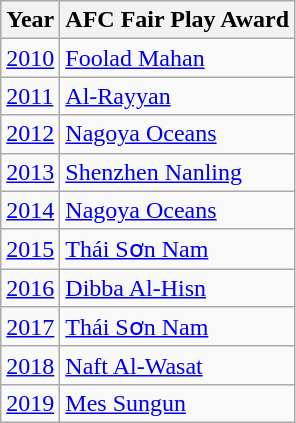<table class=wikitable>
<tr>
<th>Year</th>
<th>AFC Fair Play Award</th>
</tr>
<tr>
<td><a href='#'>2010</a></td>
<td> <a href='#'>Foolad Mahan</a></td>
</tr>
<tr>
<td><a href='#'>2011</a></td>
<td> <a href='#'>Al-Rayyan</a></td>
</tr>
<tr>
<td><a href='#'>2012</a></td>
<td> <a href='#'>Nagoya Oceans</a></td>
</tr>
<tr>
<td><a href='#'>2013</a></td>
<td> <a href='#'>Shenzhen Nanling</a></td>
</tr>
<tr>
<td><a href='#'>2014</a></td>
<td> <a href='#'>Nagoya Oceans</a></td>
</tr>
<tr>
<td><a href='#'>2015</a></td>
<td> <a href='#'>Thái Sơn Nam</a></td>
</tr>
<tr>
<td><a href='#'>2016</a></td>
<td> <a href='#'>Dibba Al-Hisn</a></td>
</tr>
<tr>
<td><a href='#'>2017</a></td>
<td> <a href='#'>Thái Sơn Nam</a></td>
</tr>
<tr>
<td><a href='#'>2018</a></td>
<td> <a href='#'>Naft Al-Wasat</a></td>
</tr>
<tr>
<td><a href='#'>2019</a></td>
<td> <a href='#'>Mes Sungun</a></td>
</tr>
</table>
